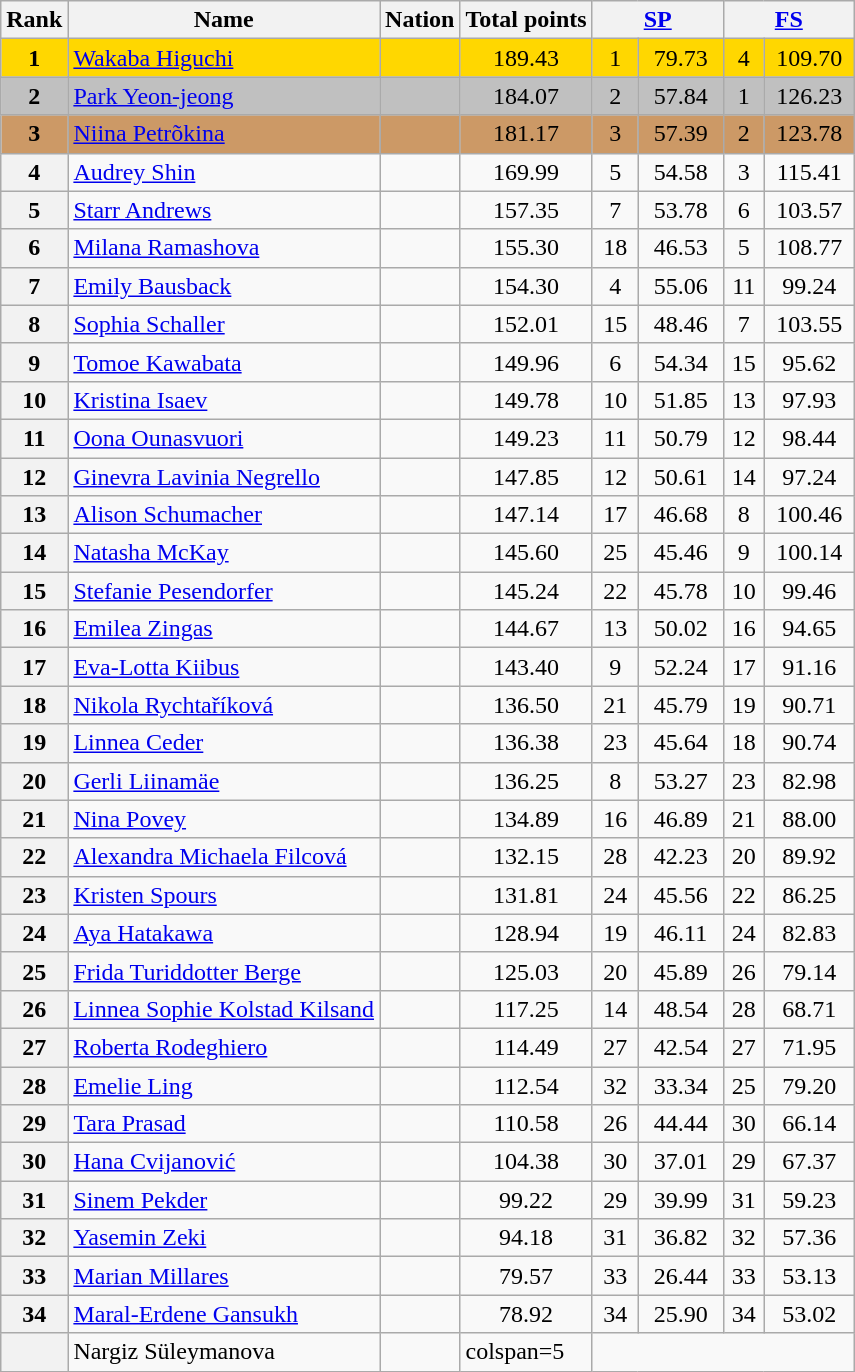<table class="wikitable sortable">
<tr>
<th>Rank</th>
<th>Name</th>
<th>Nation</th>
<th>Total points</th>
<th colspan="2" width="80px"><a href='#'>SP</a></th>
<th colspan="2" width="80px"><a href='#'>FS</a></th>
</tr>
<tr bgcolor="gold">
<td align="center"><strong>1</strong></td>
<td><a href='#'>Wakaba Higuchi</a></td>
<td></td>
<td align="center">189.43</td>
<td align="center">1</td>
<td align="center">79.73</td>
<td align="center">4</td>
<td align="center">109.70</td>
</tr>
<tr bgcolor="silver">
<td align="center"><strong>2</strong></td>
<td><a href='#'>Park Yeon-jeong</a></td>
<td></td>
<td align="center">184.07</td>
<td align="center">2</td>
<td align="center">57.84</td>
<td align="center">1</td>
<td align="center">126.23</td>
</tr>
<tr bgcolor="cc9966">
<td align="center"><strong>3</strong></td>
<td><a href='#'>Niina Petrõkina</a></td>
<td></td>
<td align="center">181.17</td>
<td align="center">3</td>
<td align="center">57.39</td>
<td align="center">2</td>
<td align="center">123.78</td>
</tr>
<tr>
<th>4</th>
<td><a href='#'>Audrey Shin</a></td>
<td></td>
<td align="center">169.99</td>
<td align="center">5</td>
<td align="center">54.58</td>
<td align="center">3</td>
<td align="center">115.41</td>
</tr>
<tr>
<th>5</th>
<td><a href='#'>Starr Andrews</a></td>
<td></td>
<td align="center">157.35</td>
<td align="center">7</td>
<td align="center">53.78</td>
<td align="center">6</td>
<td align="center">103.57</td>
</tr>
<tr>
<th>6</th>
<td><a href='#'>Milana Ramashova</a></td>
<td></td>
<td align="center">155.30</td>
<td align="center">18</td>
<td align="center">46.53</td>
<td align="center">5</td>
<td align="center">108.77</td>
</tr>
<tr>
<th>7</th>
<td><a href='#'>Emily Bausback</a></td>
<td></td>
<td align="center">154.30</td>
<td align="center">4</td>
<td align="center">55.06</td>
<td align="center">11</td>
<td align="center">99.24</td>
</tr>
<tr>
<th>8</th>
<td><a href='#'>Sophia Schaller</a></td>
<td></td>
<td align="center">152.01</td>
<td align="center">15</td>
<td align="center">48.46</td>
<td align="center">7</td>
<td align="center">103.55</td>
</tr>
<tr>
<th>9</th>
<td><a href='#'>Tomoe Kawabata</a></td>
<td></td>
<td align="center">149.96</td>
<td align="center">6</td>
<td align="center">54.34</td>
<td align="center">15</td>
<td align="center">95.62</td>
</tr>
<tr>
<th>10</th>
<td><a href='#'>Kristina Isaev</a></td>
<td></td>
<td align="center">149.78</td>
<td align="center">10</td>
<td align="center">51.85</td>
<td align="center">13</td>
<td align="center">97.93</td>
</tr>
<tr>
<th>11</th>
<td><a href='#'>Oona Ounasvuori</a></td>
<td></td>
<td align="center">149.23</td>
<td align="center">11</td>
<td align="center">50.79</td>
<td align="center">12</td>
<td align="center">98.44</td>
</tr>
<tr>
<th>12</th>
<td><a href='#'>Ginevra Lavinia Negrello</a></td>
<td></td>
<td align="center">147.85</td>
<td align="center">12</td>
<td align="center">50.61</td>
<td align="center">14</td>
<td align="center">97.24</td>
</tr>
<tr>
<th>13</th>
<td><a href='#'>Alison Schumacher</a></td>
<td></td>
<td align="center">147.14</td>
<td align="center">17</td>
<td align="center">46.68</td>
<td align="center">8</td>
<td align="center">100.46</td>
</tr>
<tr>
<th>14</th>
<td><a href='#'>Natasha McKay</a></td>
<td></td>
<td align="center">145.60</td>
<td align="center">25</td>
<td align="center">45.46</td>
<td align="center">9</td>
<td align="center">100.14</td>
</tr>
<tr>
<th>15</th>
<td><a href='#'>Stefanie Pesendorfer</a></td>
<td></td>
<td align="center">145.24</td>
<td align="center">22</td>
<td align="center">45.78</td>
<td align="center">10</td>
<td align="center">99.46</td>
</tr>
<tr>
<th>16</th>
<td><a href='#'>Emilea Zingas</a></td>
<td></td>
<td align="center">144.67</td>
<td align="center">13</td>
<td align="center">50.02</td>
<td align="center">16</td>
<td align="center">94.65</td>
</tr>
<tr>
<th>17</th>
<td><a href='#'>Eva-Lotta Kiibus</a></td>
<td></td>
<td align="center">143.40</td>
<td align="center">9</td>
<td align="center">52.24</td>
<td align="center">17</td>
<td align="center">91.16</td>
</tr>
<tr>
<th>18</th>
<td><a href='#'>Nikola Rychtaříková</a></td>
<td></td>
<td align="center">136.50</td>
<td align="center">21</td>
<td align="center">45.79</td>
<td align="center">19</td>
<td align="center">90.71</td>
</tr>
<tr>
<th>19</th>
<td><a href='#'>Linnea Ceder</a></td>
<td></td>
<td align="center">136.38</td>
<td align="center">23</td>
<td align="center">45.64</td>
<td align="center">18</td>
<td align="center">90.74</td>
</tr>
<tr>
<th>20</th>
<td><a href='#'>Gerli Liinamäe</a></td>
<td></td>
<td align="center">136.25</td>
<td align="center">8</td>
<td align="center">53.27</td>
<td align="center">23</td>
<td align="center">82.98</td>
</tr>
<tr>
<th>21</th>
<td><a href='#'>Nina Povey</a></td>
<td></td>
<td align="center">134.89</td>
<td align="center">16</td>
<td align="center">46.89</td>
<td align="center">21</td>
<td align="center">88.00</td>
</tr>
<tr>
<th>22</th>
<td><a href='#'>Alexandra Michaela Filcová</a></td>
<td></td>
<td align="center">132.15</td>
<td align="center">28</td>
<td align="center">42.23</td>
<td align="center">20</td>
<td align="center">89.92</td>
</tr>
<tr>
<th>23</th>
<td><a href='#'>Kristen Spours</a></td>
<td></td>
<td align="center">131.81</td>
<td align="center">24</td>
<td align="center">45.56</td>
<td align="center">22</td>
<td align="center">86.25</td>
</tr>
<tr>
<th>24</th>
<td><a href='#'>Aya Hatakawa</a></td>
<td></td>
<td align="center">128.94</td>
<td align="center">19</td>
<td align="center">46.11</td>
<td align="center">24</td>
<td align="center">82.83</td>
</tr>
<tr>
<th>25</th>
<td><a href='#'>Frida Turiddotter Berge</a></td>
<td></td>
<td align="center">125.03</td>
<td align="center">20</td>
<td align="center">45.89</td>
<td align="center">26</td>
<td align="center">79.14</td>
</tr>
<tr>
<th>26</th>
<td><a href='#'>Linnea Sophie Kolstad Kilsand</a></td>
<td></td>
<td align="center">117.25</td>
<td align="center">14</td>
<td align="center">48.54</td>
<td align="center">28</td>
<td align="center">68.71</td>
</tr>
<tr>
<th>27</th>
<td><a href='#'>Roberta Rodeghiero</a></td>
<td></td>
<td align="center">114.49</td>
<td align="center">27</td>
<td align="center">42.54</td>
<td align="center">27</td>
<td align="center">71.95</td>
</tr>
<tr>
<th>28</th>
<td><a href='#'>Emelie Ling</a></td>
<td></td>
<td align="center">112.54</td>
<td align="center">32</td>
<td align="center">33.34</td>
<td align="center">25</td>
<td align="center">79.20</td>
</tr>
<tr>
<th>29</th>
<td><a href='#'>Tara Prasad</a></td>
<td></td>
<td align="center">110.58</td>
<td align="center">26</td>
<td align="center">44.44</td>
<td align="center">30</td>
<td align="center">66.14</td>
</tr>
<tr>
<th>30</th>
<td><a href='#'>Hana Cvijanović</a></td>
<td></td>
<td align="center">104.38</td>
<td align="center">30</td>
<td align="center">37.01</td>
<td align="center">29</td>
<td align="center">67.37</td>
</tr>
<tr>
<th>31</th>
<td><a href='#'>Sinem Pekder</a></td>
<td></td>
<td align="center">99.22</td>
<td align="center">29</td>
<td align="center">39.99</td>
<td align="center">31</td>
<td align="center">59.23</td>
</tr>
<tr>
<th>32</th>
<td><a href='#'>Yasemin Zeki</a></td>
<td></td>
<td align="center">94.18</td>
<td align="center">31</td>
<td align="center">36.82</td>
<td align="center">32</td>
<td align="center">57.36</td>
</tr>
<tr>
<th>33</th>
<td><a href='#'>Marian Millares</a></td>
<td></td>
<td align="center">79.57</td>
<td align="center">33</td>
<td align="center">26.44</td>
<td align="center">33</td>
<td align="center">53.13</td>
</tr>
<tr>
<th>34</th>
<td><a href='#'>Maral-Erdene Gansukh</a></td>
<td></td>
<td align="center">78.92</td>
<td align="center">34</td>
<td align="center">25.90</td>
<td align="center">34</td>
<td align="center">53.02</td>
</tr>
<tr>
<th></th>
<td>Nargiz Süleymanova</td>
<td></td>
<td>colspan=5 </td>
</tr>
</table>
